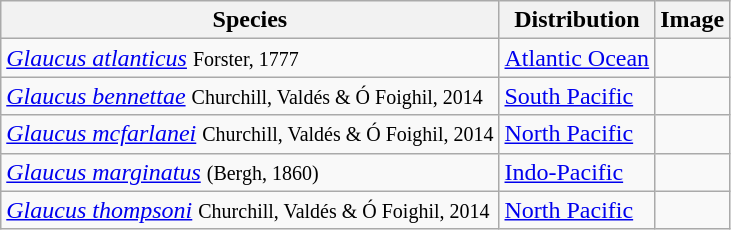<table class="wikitable">
<tr>
<th>Species</th>
<th>Distribution</th>
<th>Image</th>
</tr>
<tr>
<td><em><a href='#'>Glaucus atlanticus</a></em> <small>Forster, 1777</small></td>
<td><a href='#'>Atlantic Ocean</a></td>
<td></td>
</tr>
<tr>
<td><em><a href='#'>Glaucus bennettae</a></em> <small>Churchill, Valdés & Ó Foighil, 2014</small></td>
<td><a href='#'>South Pacific</a></td>
<td></td>
</tr>
<tr>
<td><em><a href='#'>Glaucus mcfarlanei</a></em> <small>Churchill, Valdés & Ó Foighil, 2014</small></td>
<td><a href='#'>North Pacific</a></td>
<td></td>
</tr>
<tr>
<td><em><a href='#'>Glaucus marginatus</a></em> <small>(Bergh, 1860)</small></td>
<td><a href='#'>Indo-Pacific</a></td>
<td></td>
</tr>
<tr>
<td><em><a href='#'>Glaucus thompsoni</a></em> <small>Churchill, Valdés & Ó Foighil, 2014</small></td>
<td><a href='#'>North Pacific</a></td>
<td></td>
</tr>
</table>
